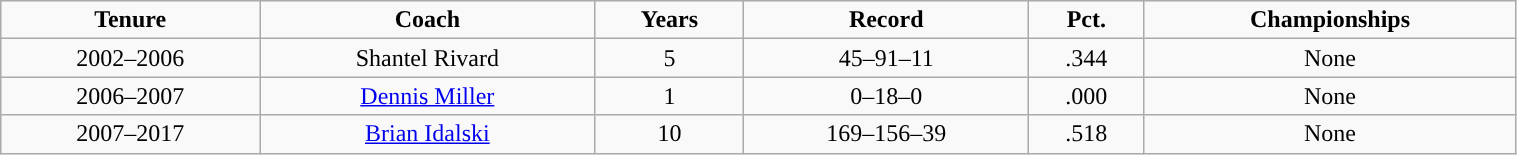<table class="wikitable" style="width:80%; text-align:center">
<tr>
<td><strong>Tenure</strong></td>
<td><strong>Coach</strong></td>
<td><strong>Years</strong></td>
<td><strong>Record</strong></td>
<td><strong>Pct.</strong></td>
<td><strong>Championships</strong></td>
</tr>
<tr>
<td>2002–2006</td>
<td>Shantel Rivard</td>
<td>5</td>
<td>45–91–11</td>
<td>.344</td>
<td>None</td>
</tr>
<tr>
<td>2006–2007</td>
<td><a href='#'>Dennis Miller</a></td>
<td>1</td>
<td>0–18–0</td>
<td>.000</td>
<td>None</td>
</tr>
<tr>
<td>2007–2017</td>
<td><a href='#'>Brian Idalski</a></td>
<td>10</td>
<td>169–156–39</td>
<td>.518</td>
<td>None</td>
</tr>
</table>
